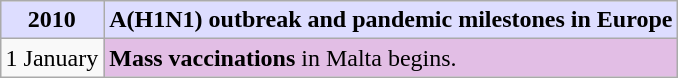<table class="wikitable" style="margin: 1em auto 1em auto">
<tr>
<th style="background:#ddf">2010</th>
<th style="background:#ddf">A(H1N1) outbreak and pandemic milestones in Europe</th>
</tr>
<tr>
<td>1 January</td>
<td style="background:#e2bee5;"><strong>Mass vaccinations</strong> in Malta begins.</td>
</tr>
</table>
